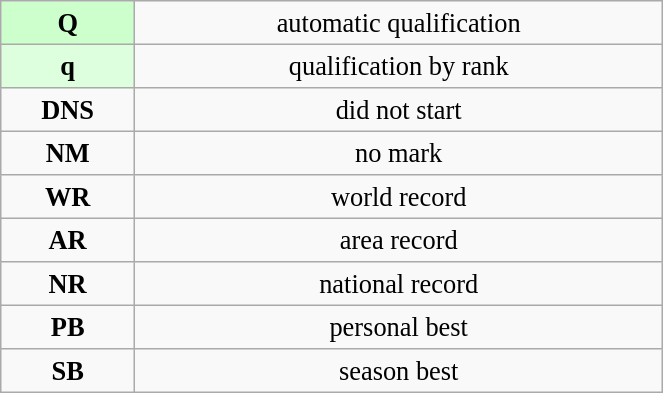<table class="wikitable" style=" text-align:center; font-size:110%;" width="35%">
<tr>
<td bgcolor="ccffcc"><strong>Q</strong></td>
<td>automatic qualification</td>
</tr>
<tr>
<td bgcolor="ddffdd"><strong>q</strong></td>
<td>qualification by rank</td>
</tr>
<tr>
<td><strong>DNS</strong></td>
<td>did not start</td>
</tr>
<tr>
<td><strong>NM</strong></td>
<td>no mark</td>
</tr>
<tr>
<td><strong>WR</strong></td>
<td>world record</td>
</tr>
<tr>
<td><strong>AR</strong></td>
<td>area record</td>
</tr>
<tr>
<td><strong>NR</strong></td>
<td>national record</td>
</tr>
<tr>
<td><strong>PB</strong></td>
<td>personal best</td>
</tr>
<tr>
<td><strong>SB</strong></td>
<td>season best</td>
</tr>
</table>
